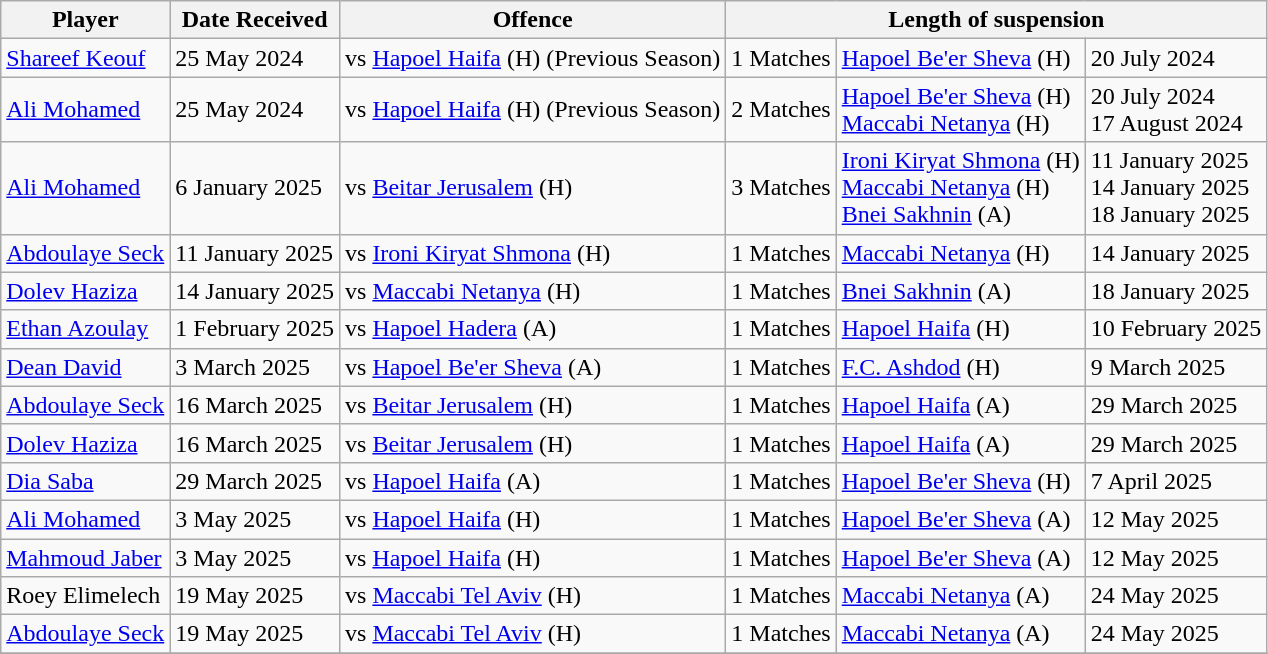<table class="wikitable">
<tr>
<th>Player</th>
<th>Date Received</th>
<th>Offence</th>
<th colspan="4">Length of suspension</th>
</tr>
<tr>
<td> <a href='#'>Shareef Keouf</a></td>
<td>25 May 2024</td>
<td> vs <a href='#'>Hapoel Haifa</a> (H) (Previous Season)</td>
<td>1 Matches</td>
<td><a href='#'>Hapoel Be'er Sheva</a> (H)</td>
<td>20 July 2024</td>
</tr>
<tr>
<td> <a href='#'>Ali Mohamed</a></td>
<td>25 May 2024</td>
<td> vs <a href='#'>Hapoel Haifa</a> (H) (Previous Season)</td>
<td>2 Matches</td>
<td><a href='#'>Hapoel Be'er Sheva</a> (H)<br> <a href='#'>Maccabi Netanya</a> (H)</td>
<td>20 July 2024<br> 17 August 2024</td>
</tr>
<tr>
<td> <a href='#'>Ali Mohamed</a></td>
<td>6 January 2025</td>
<td>  vs <a href='#'>Beitar Jerusalem</a> (H)</td>
<td>3 Matches</td>
<td><a href='#'>Ironi Kiryat Shmona</a> (H)<br> <a href='#'>Maccabi Netanya</a> (H)<br> <a href='#'>Bnei Sakhnin</a> (A)</td>
<td>11 January 2025<br>14 January 2025<br> 18 January 2025</td>
</tr>
<tr>
<td> <a href='#'>Abdoulaye Seck</a></td>
<td>11 January 2025</td>
<td> vs <a href='#'>Ironi Kiryat Shmona</a> (H)</td>
<td>1 Matches</td>
<td><a href='#'>Maccabi Netanya</a> (H)</td>
<td>14 January 2025</td>
</tr>
<tr>
<td> <a href='#'>Dolev Haziza</a></td>
<td>14 January 2025</td>
<td> vs <a href='#'>Maccabi Netanya</a> (H)</td>
<td>1 Matches</td>
<td><a href='#'>Bnei Sakhnin</a> (A)</td>
<td>18 January 2025</td>
</tr>
<tr>
<td> <a href='#'>Ethan Azoulay</a></td>
<td>1 February 2025</td>
<td> vs <a href='#'>Hapoel Hadera</a> (A)</td>
<td>1 Matches</td>
<td><a href='#'>Hapoel Haifa</a> (H)</td>
<td>10 February 2025</td>
</tr>
<tr>
<td> <a href='#'>Dean David</a></td>
<td>3 March 2025</td>
<td> vs <a href='#'>Hapoel Be'er Sheva</a> (A)</td>
<td>1 Matches</td>
<td><a href='#'>F.C. Ashdod</a> (H)</td>
<td>9 March 2025</td>
</tr>
<tr>
<td> <a href='#'>Abdoulaye Seck</a></td>
<td>16 March 2025</td>
<td> vs <a href='#'>Beitar Jerusalem</a> (H)</td>
<td>1 Matches</td>
<td><a href='#'>Hapoel Haifa</a> (A)</td>
<td>29 March 2025</td>
</tr>
<tr>
<td> <a href='#'>Dolev Haziza</a></td>
<td>16 March 2025</td>
<td> vs <a href='#'>Beitar Jerusalem</a> (H)</td>
<td>1 Matches</td>
<td><a href='#'>Hapoel Haifa</a> (A)</td>
<td>29 March 2025</td>
</tr>
<tr>
<td> <a href='#'>Dia Saba</a></td>
<td>29 March 2025</td>
<td> vs <a href='#'>Hapoel Haifa</a> (A)</td>
<td>1 Matches</td>
<td><a href='#'>Hapoel Be'er Sheva</a> (H)</td>
<td>7 April 2025</td>
</tr>
<tr>
<td> <a href='#'>Ali Mohamed</a></td>
<td>3 May 2025</td>
<td> vs <a href='#'>Hapoel Haifa</a> (H)</td>
<td>1 Matches</td>
<td><a href='#'>Hapoel Be'er Sheva</a> (A)</td>
<td>12 May 2025</td>
</tr>
<tr>
<td> <a href='#'>Mahmoud Jaber</a></td>
<td>3 May 2025</td>
<td> vs <a href='#'>Hapoel Haifa</a> (H)</td>
<td>1 Matches</td>
<td><a href='#'>Hapoel Be'er Sheva</a> (A)</td>
<td>12 May 2025</td>
</tr>
<tr>
<td> Roey Elimelech</td>
<td>19 May 2025</td>
<td> vs <a href='#'>Maccabi Tel Aviv</a> (H)</td>
<td>1 Matches</td>
<td><a href='#'>Maccabi Netanya</a> (A)</td>
<td>24 May 2025</td>
</tr>
<tr>
<td> <a href='#'>Abdoulaye Seck</a></td>
<td>19 May 2025</td>
<td> vs <a href='#'>Maccabi Tel Aviv</a> (H)</td>
<td>1 Matches</td>
<td><a href='#'>Maccabi Netanya</a> (A)</td>
<td>24 May 2025</td>
</tr>
<tr>
</tr>
</table>
